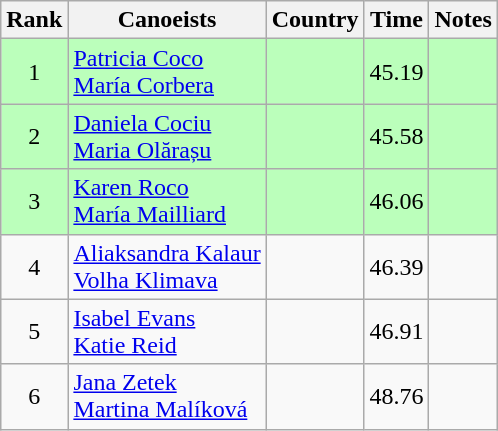<table class="wikitable" style="text-align:center">
<tr>
<th>Rank</th>
<th>Canoeists</th>
<th>Country</th>
<th>Time</th>
<th>Notes</th>
</tr>
<tr bgcolor=bbffbb>
<td>1</td>
<td align="left"><a href='#'>Patricia Coco</a><br><a href='#'>María Corbera</a></td>
<td align="left"></td>
<td>45.19</td>
<td></td>
</tr>
<tr bgcolor=bbffbb>
<td>2</td>
<td align="left"><a href='#'>Daniela Cociu</a><br><a href='#'>Maria Olărașu</a></td>
<td align="left"></td>
<td>45.58</td>
<td></td>
</tr>
<tr bgcolor=bbffbb>
<td>3</td>
<td align="left"><a href='#'>Karen Roco</a><br><a href='#'>María Mailliard</a></td>
<td align="left"></td>
<td>46.06</td>
<td></td>
</tr>
<tr>
<td>4</td>
<td align="left"><a href='#'>Aliaksandra Kalaur</a><br><a href='#'>Volha Klimava</a></td>
<td align="left"></td>
<td>46.39</td>
<td></td>
</tr>
<tr>
<td>5</td>
<td align="left"><a href='#'>Isabel Evans</a><br><a href='#'>Katie Reid</a></td>
<td align="left"></td>
<td>46.91</td>
<td></td>
</tr>
<tr>
<td>6</td>
<td align="left"><a href='#'>Jana Zetek</a><br><a href='#'>Martina Malíková</a></td>
<td align="left"></td>
<td>48.76</td>
<td></td>
</tr>
</table>
